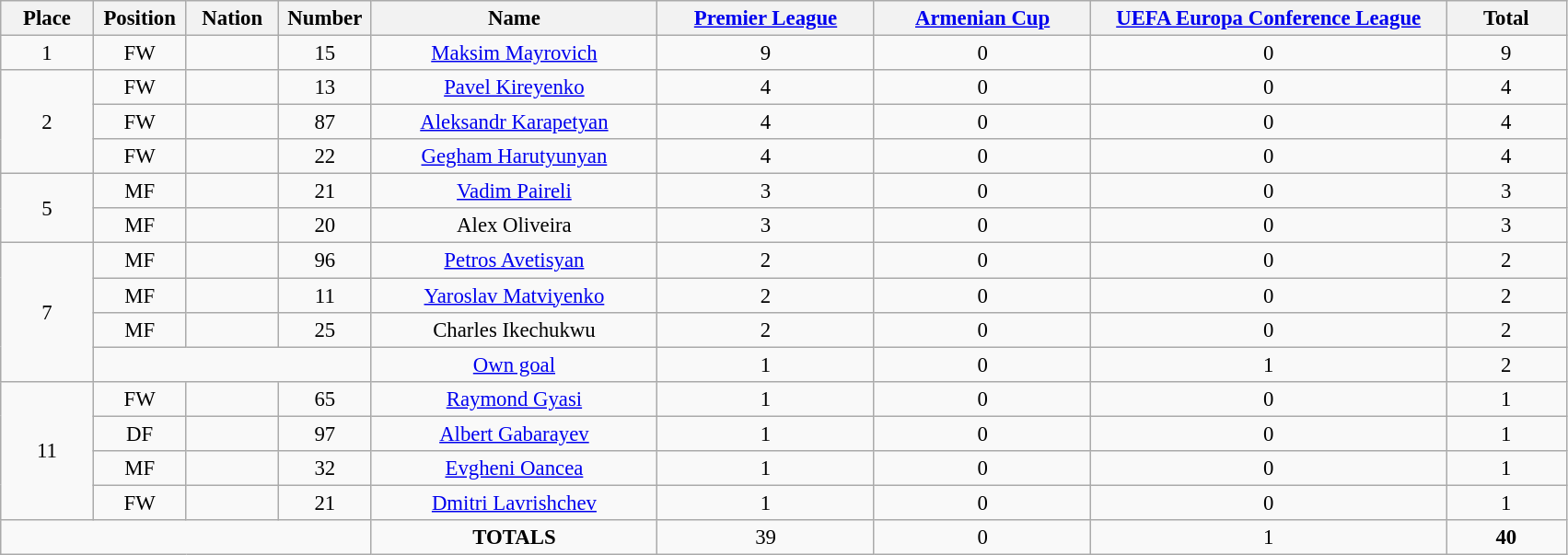<table class="wikitable" style="font-size: 95%; text-align: center;">
<tr>
<th width=60>Place</th>
<th width=60>Position</th>
<th width=60>Nation</th>
<th width=60>Number</th>
<th width=200>Name</th>
<th width=150><a href='#'>Premier League</a></th>
<th width=150><a href='#'>Armenian Cup</a></th>
<th width=250><a href='#'>UEFA Europa Conference League</a></th>
<th width=80><strong>Total</strong></th>
</tr>
<tr>
<td>1</td>
<td>FW</td>
<td></td>
<td>15</td>
<td><a href='#'>Maksim Mayrovich</a></td>
<td>9</td>
<td>0</td>
<td>0</td>
<td>9</td>
</tr>
<tr>
<td rowspan="3">2</td>
<td>FW</td>
<td></td>
<td>13</td>
<td><a href='#'>Pavel Kireyenko</a></td>
<td>4</td>
<td>0</td>
<td>0</td>
<td>4</td>
</tr>
<tr>
<td>FW</td>
<td></td>
<td>87</td>
<td><a href='#'>Aleksandr Karapetyan</a></td>
<td>4</td>
<td>0</td>
<td>0</td>
<td>4</td>
</tr>
<tr>
<td>FW</td>
<td></td>
<td>22</td>
<td><a href='#'>Gegham Harutyunyan</a></td>
<td>4</td>
<td>0</td>
<td>0</td>
<td>4</td>
</tr>
<tr>
<td rowspan="2">5</td>
<td>MF</td>
<td></td>
<td>21</td>
<td><a href='#'>Vadim Paireli</a></td>
<td>3</td>
<td>0</td>
<td>0</td>
<td>3</td>
</tr>
<tr>
<td>MF</td>
<td></td>
<td>20</td>
<td>Alex Oliveira</td>
<td>3</td>
<td>0</td>
<td>0</td>
<td>3</td>
</tr>
<tr>
<td rowspan="4">7</td>
<td>MF</td>
<td></td>
<td>96</td>
<td><a href='#'>Petros Avetisyan</a></td>
<td>2</td>
<td>0</td>
<td>0</td>
<td>2</td>
</tr>
<tr>
<td>MF</td>
<td></td>
<td>11</td>
<td><a href='#'>Yaroslav Matviyenko</a></td>
<td>2</td>
<td>0</td>
<td>0</td>
<td>2</td>
</tr>
<tr>
<td>MF</td>
<td></td>
<td>25</td>
<td>Charles Ikechukwu</td>
<td>2</td>
<td>0</td>
<td>0</td>
<td>2</td>
</tr>
<tr>
<td colspan="3"></td>
<td><a href='#'>Own goal</a></td>
<td>1</td>
<td>0</td>
<td>1</td>
<td>2</td>
</tr>
<tr>
<td rowspan="4">11</td>
<td>FW</td>
<td></td>
<td>65</td>
<td><a href='#'>Raymond Gyasi</a></td>
<td>1</td>
<td>0</td>
<td>0</td>
<td>1</td>
</tr>
<tr>
<td>DF</td>
<td></td>
<td>97</td>
<td><a href='#'>Albert Gabarayev</a></td>
<td>1</td>
<td>0</td>
<td>0</td>
<td>1</td>
</tr>
<tr>
<td>MF</td>
<td></td>
<td>32</td>
<td><a href='#'>Evgheni Oancea</a></td>
<td>1</td>
<td>0</td>
<td>0</td>
<td>1</td>
</tr>
<tr>
<td>FW</td>
<td></td>
<td>21</td>
<td><a href='#'>Dmitri Lavrishchev</a></td>
<td>1</td>
<td>0</td>
<td>0</td>
<td>1</td>
</tr>
<tr>
<td colspan="4"></td>
<td><strong>TOTALS</strong></td>
<td>39</td>
<td>0</td>
<td>1</td>
<td><strong>40</strong></td>
</tr>
</table>
